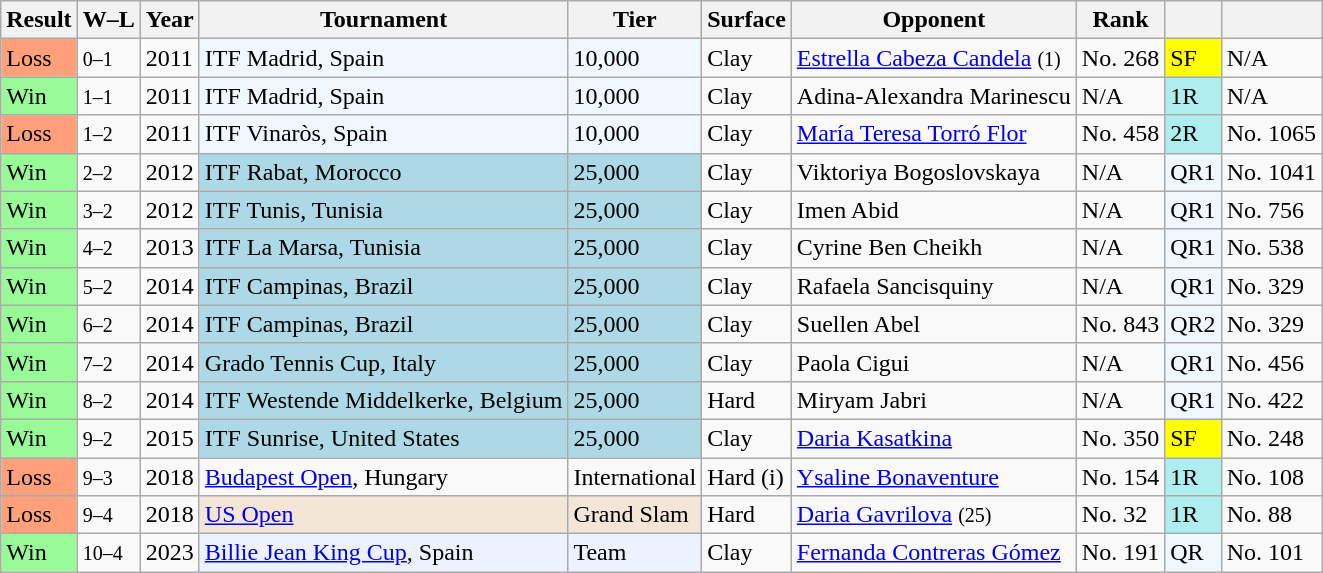<table class="wikitable sortable">
<tr>
<th>Result</th>
<th class="unsortable">W–L</th>
<th>Year</th>
<th>Tournament</th>
<th>Tier</th>
<th>Surface</th>
<th>Opponent</th>
<th>Rank</th>
<th></th>
<th></th>
</tr>
<tr>
<td bgcolor=FFA07A>Loss</td>
<td><small>0–1</small></td>
<td>2011</td>
<td bgcolor=f0f8ff>ITF Madrid, Spain</td>
<td bgcolor=f0f8ff>10,000</td>
<td>Clay</td>
<td> <a href='#'>Estrella Cabeza Candela</a> <small>(1)</small></td>
<td>No. 268</td>
<td bgcolor=yellow>SF</td>
<td>N/A</td>
</tr>
<tr>
<td bgcolor=98FB98>Win</td>
<td><small>1–1</small></td>
<td>2011</td>
<td bgcolor=f0f8ff>ITF Madrid, Spain</td>
<td bgcolor=f0f8ff>10,000</td>
<td>Clay</td>
<td> Adina-Alexandra Marinescu</td>
<td>N/A</td>
<td bgcolor=afeeee>1R</td>
<td>N/A</td>
</tr>
<tr>
<td bgcolor=FFA07A>Loss</td>
<td><small>1–2</small></td>
<td>2011</td>
<td bgcolor=f0f8ff>ITF Vinaròs, Spain</td>
<td bgcolor=f0f8ff>10,000</td>
<td>Clay</td>
<td> <a href='#'>María Teresa Torró Flor</a></td>
<td>No. 458</td>
<td bgcolor=afeeee>2R</td>
<td>No. 1065</td>
</tr>
<tr>
<td bgcolor=98FB98>Win</td>
<td><small>2–2</small></td>
<td>2012</td>
<td bgcolor=lightblue>ITF Rabat, Morocco</td>
<td bgcolor=lightblue>25,000</td>
<td>Clay</td>
<td> Viktoriya Bogoslovskaya</td>
<td>N/A</td>
<td bgcolor=f0f8ff>QR1</td>
<td>No. 1041</td>
</tr>
<tr>
<td bgcolor=98FB98>Win</td>
<td><small>3–2</small></td>
<td>2012</td>
<td bgcolor=lightblue>ITF Tunis, Tunisia</td>
<td bgcolor=lightblue>25,000</td>
<td>Clay</td>
<td> Imen Abid</td>
<td>N/A</td>
<td bgcolor=f0f8ff>QR1</td>
<td>No. 756</td>
</tr>
<tr>
<td bgcolor=98FB98>Win</td>
<td><small>4–2</small></td>
<td>2013</td>
<td bgcolor=lightblue>ITF La Marsa, Tunisia</td>
<td bgcolor=lightblue>25,000</td>
<td>Clay</td>
<td> Cyrine Ben Cheikh</td>
<td>N/A</td>
<td bgcolor=f0f8ff>QR1</td>
<td>No. 538</td>
</tr>
<tr>
<td bgcolor=98FB98>Win</td>
<td><small>5–2</small></td>
<td>2014</td>
<td bgcolor=lightblue>ITF Campinas, Brazil</td>
<td bgcolor=lightblue>25,000</td>
<td>Clay</td>
<td> Rafaela Sancisquiny</td>
<td>N/A</td>
<td bgcolor=f0f8ff>QR1</td>
<td>No. 329</td>
</tr>
<tr>
<td bgcolor=98FB98>Win</td>
<td><small>6–2</small></td>
<td>2014</td>
<td bgcolor=lightblue>ITF Campinas, Brazil</td>
<td bgcolor=lightblue>25,000</td>
<td>Clay</td>
<td> Suellen Abel</td>
<td>No. 843</td>
<td bgcolor=f0f8ff>QR2</td>
<td>No. 329</td>
</tr>
<tr>
<td bgcolor=98FB98>Win</td>
<td><small>7–2</small></td>
<td>2014</td>
<td bgcolor=lightblue>Grado Tennis Cup, Italy</td>
<td bgcolor=lightblue>25,000</td>
<td>Clay</td>
<td> Paola Cigui</td>
<td>N/A</td>
<td bgcolor=f0f8ff>QR1</td>
<td>No. 456</td>
</tr>
<tr>
<td bgcolor=98FB98>Win</td>
<td><small>8–2</small></td>
<td>2014</td>
<td bgcolor=lightblue>ITF Westende Middelkerke, Belgium</td>
<td bgcolor=lightblue>25,000</td>
<td>Hard</td>
<td> Miryam Jabri</td>
<td>N/A</td>
<td bgcolor=f0f8ff>QR1</td>
<td>No. 422</td>
</tr>
<tr>
<td bgcolor=98FB98>Win</td>
<td><small>9–2</small></td>
<td>2015</td>
<td bgcolor=lightblue>ITF Sunrise, United States</td>
<td bgcolor=lightblue>25,000</td>
<td>Clay</td>
<td> <a href='#'>Daria Kasatkina</a></td>
<td>No. 350</td>
<td bgcolor=yellow>SF</td>
<td>No. 248</td>
</tr>
<tr>
<td bgcolor=FFA07A>Loss</td>
<td><small>9–3</small></td>
<td>2018</td>
<td><a href='#'>Budapest Open</a>, Hungary</td>
<td>International</td>
<td>Hard (i)</td>
<td> <a href='#'>Ysaline Bonaventure</a></td>
<td>No. 154</td>
<td bgcolor=afeeee>1R</td>
<td>No. 108</td>
</tr>
<tr>
<td bgcolor=FFA07A>Loss</td>
<td><small>9–4</small></td>
<td>2018</td>
<td bgcolor=f3e6d7><a href='#'>US Open</a></td>
<td bgcolor=f3e6d7>Grand Slam</td>
<td>Hard</td>
<td> <a href='#'>Daria Gavrilova</a> <small>(25)</small></td>
<td>No. 32</td>
<td bgcolor=afeeee>1R</td>
<td>No. 88</td>
</tr>
<tr>
<td bgcolor=98FB98>Win</td>
<td><small>10–4</small></td>
<td>2023</td>
<td bgcolor=ecf2ff><a href='#'>Billie Jean King Cup</a>, Spain</td>
<td bgcolor=ecf2ff>Team</td>
<td>Clay</td>
<td> <a href='#'>Fernanda Contreras Gómez</a></td>
<td>No. 191</td>
<td bgcolor=f0f8ff>QR</td>
<td>No. 101</td>
</tr>
</table>
